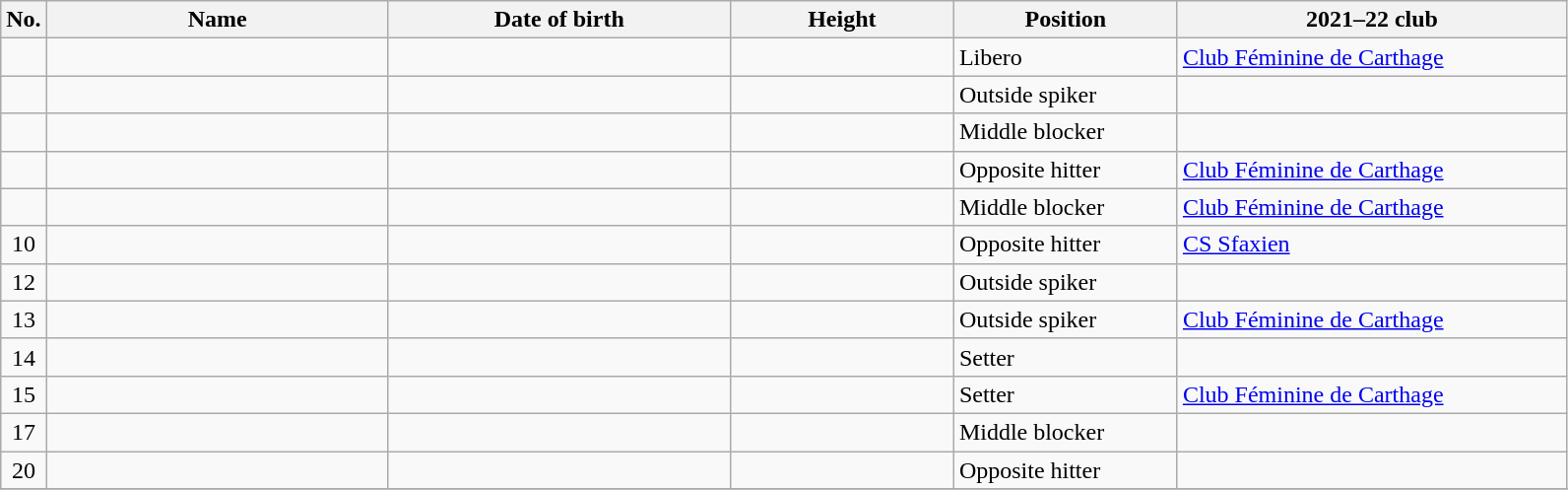<table class="wikitable sortable" style="font-size:100%; text-align:center;">
<tr>
<th>No.</th>
<th style="width:14em">Name</th>
<th style="width:14em">Date of birth</th>
<th style="width:9em">Height</th>
<th style="width:9em">Position</th>
<th style="width:16em">2021–22 club</th>
</tr>
<tr>
<td></td>
<td align=left></td>
<td align=right></td>
<td></td>
<td align=left>Libero</td>
<td align=left> <a href='#'>Club Féminine de Carthage</a></td>
</tr>
<tr>
<td></td>
<td align=left></td>
<td align=right></td>
<td></td>
<td align=left>Outside spiker</td>
<td align=left></td>
</tr>
<tr>
<td></td>
<td align=left></td>
<td align=right></td>
<td></td>
<td align=left>Middle blocker</td>
<td align=left></td>
</tr>
<tr>
<td></td>
<td align=left></td>
<td align=right></td>
<td></td>
<td align=left>Opposite hitter</td>
<td align=left> <a href='#'>Club Féminine de Carthage</a></td>
</tr>
<tr>
<td></td>
<td align=left></td>
<td align=right></td>
<td></td>
<td align=left>Middle blocker</td>
<td align=left> <a href='#'>Club Féminine de Carthage</a></td>
</tr>
<tr>
<td>10</td>
<td align=left></td>
<td align=right></td>
<td></td>
<td align=left>Opposite hitter</td>
<td align=left> <a href='#'>CS Sfaxien</a></td>
</tr>
<tr>
<td>12</td>
<td align=left></td>
<td align=right></td>
<td></td>
<td align=left>Outside spiker</td>
<td align=left></td>
</tr>
<tr>
<td>13</td>
<td align=left></td>
<td align=right></td>
<td></td>
<td align=left>Outside spiker</td>
<td align=left> <a href='#'>Club Féminine de Carthage</a></td>
</tr>
<tr>
<td>14</td>
<td align=left></td>
<td align=right></td>
<td></td>
<td align=left>Setter</td>
<td align=left></td>
</tr>
<tr>
<td>15</td>
<td align=left></td>
<td align=right></td>
<td></td>
<td align=left>Setter</td>
<td align=left> <a href='#'>Club Féminine de Carthage</a></td>
</tr>
<tr>
<td>17</td>
<td align=left></td>
<td align=right></td>
<td></td>
<td align=left>Middle blocker</td>
<td align=left></td>
</tr>
<tr>
<td>20</td>
<td align=left></td>
<td align=right></td>
<td></td>
<td align=left>Opposite hitter</td>
<td align=left></td>
</tr>
<tr>
</tr>
</table>
